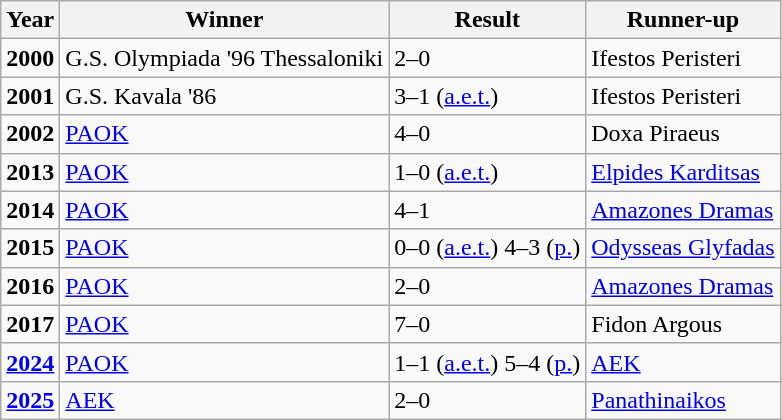<table class="sortable wikitable">
<tr>
<th>Year</th>
<th>Winner</th>
<th>Result</th>
<th>Runner-up</th>
</tr>
<tr>
<td><strong>2000</strong></td>
<td>G.S. Olympiada '96 Thessaloniki</td>
<td>2–0</td>
<td>Ifestos Peristeri</td>
</tr>
<tr>
<td><strong>2001</strong></td>
<td>G.S. Kavala '86</td>
<td>3–1 (<a href='#'>a.e.t.</a>)</td>
<td>Ifestos Peristeri</td>
</tr>
<tr>
<td><strong>2002</strong></td>
<td><a href='#'>PAOK</a></td>
<td>4–0</td>
<td>Doxa Piraeus</td>
</tr>
<tr>
<td><strong>2013</strong></td>
<td><a href='#'>PAOK</a></td>
<td>1–0 (<a href='#'>a.e.t.</a>)</td>
<td><a href='#'>Elpides Karditsas</a></td>
</tr>
<tr>
<td><strong>2014</strong></td>
<td><a href='#'>PAOK</a></td>
<td>4–1</td>
<td><a href='#'>Amazones Dramas</a></td>
</tr>
<tr>
<td><strong>2015</strong></td>
<td><a href='#'>PAOK</a></td>
<td>0–0 (<a href='#'>a.e.t.</a>) 4–3 (<a href='#'>p.</a>)</td>
<td><a href='#'>Odysseas Glyfadas</a></td>
</tr>
<tr>
<td><strong>2016</strong></td>
<td><a href='#'>PAOK</a></td>
<td>2–0</td>
<td><a href='#'>Amazones Dramas</a></td>
</tr>
<tr>
<td><strong>2017</strong></td>
<td><a href='#'>PAOK</a></td>
<td>7–0</td>
<td>Fidon Argous</td>
</tr>
<tr>
<td><strong><a href='#'>2024</a></strong></td>
<td><a href='#'>PAOK</a></td>
<td>1–1 (<a href='#'>a.e.t.</a>) 5–4 (<a href='#'>p.</a>)</td>
<td><a href='#'>AEK</a></td>
</tr>
<tr>
<td><strong><a href='#'>2025</a></strong></td>
<td><a href='#'>AEK</a></td>
<td>2–0</td>
<td><a href='#'>Panathinaikos</a></td>
</tr>
</table>
